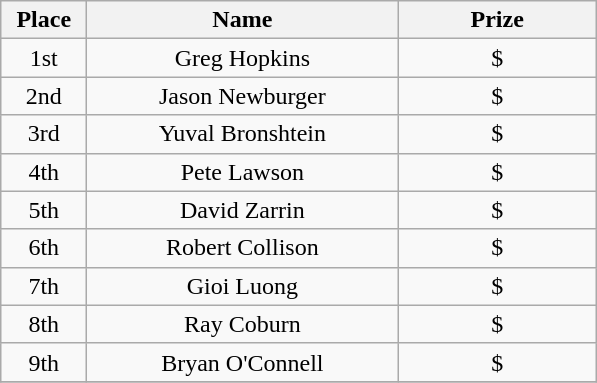<table class="wikitable" style="text-align:center">
<tr>
<th width="50">Place</th>
<th width="200">Name</th>
<th width="125">Prize</th>
</tr>
<tr>
<td>1st</td>
<td>Greg Hopkins</td>
<td>$</td>
</tr>
<tr>
<td>2nd</td>
<td>Jason Newburger</td>
<td>$</td>
</tr>
<tr>
<td>3rd</td>
<td>Yuval Bronshtein</td>
<td>$</td>
</tr>
<tr>
<td>4th</td>
<td>Pete Lawson</td>
<td>$</td>
</tr>
<tr>
<td>5th</td>
<td>David Zarrin</td>
<td>$</td>
</tr>
<tr>
<td>6th</td>
<td>Robert Collison</td>
<td>$</td>
</tr>
<tr>
<td>7th</td>
<td>Gioi Luong</td>
<td>$</td>
</tr>
<tr>
<td>8th</td>
<td>Ray Coburn</td>
<td>$</td>
</tr>
<tr>
<td>9th</td>
<td>Bryan O'Connell</td>
<td>$</td>
</tr>
<tr>
</tr>
</table>
